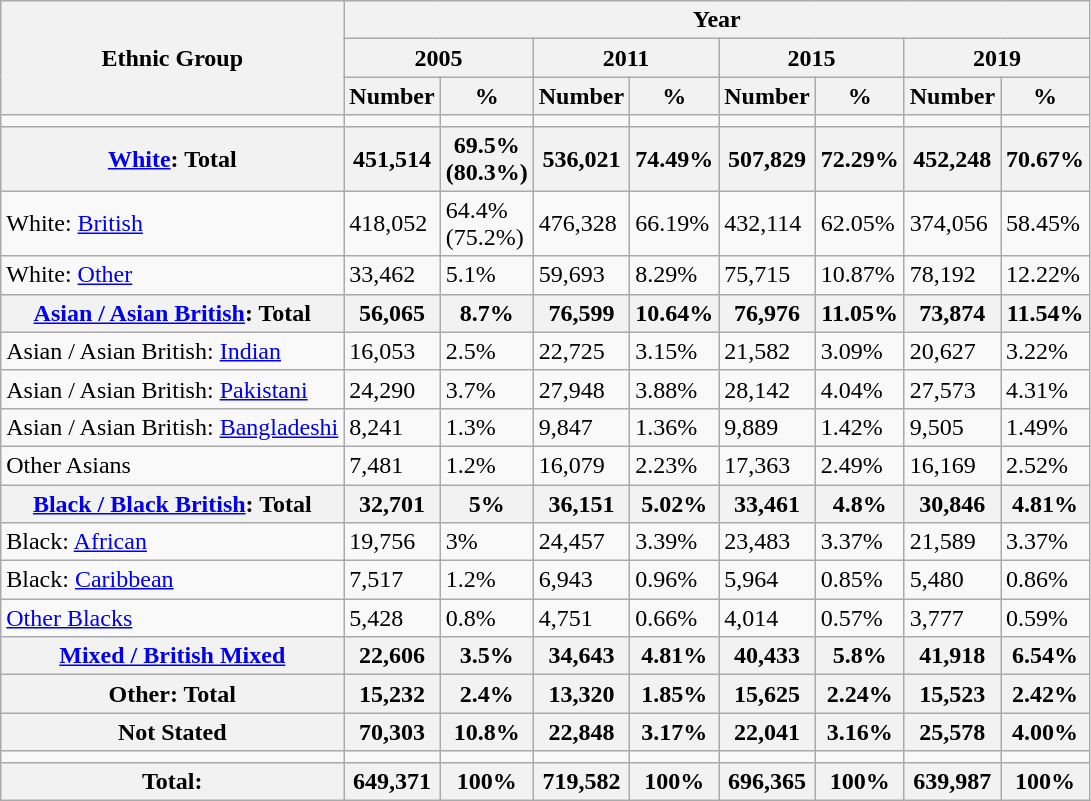<table class="wikitable sortable mw-collapsible">
<tr>
<th rowspan="3">Ethnic Group</th>
<th colspan="8">Year</th>
</tr>
<tr>
<th colspan="2">2005</th>
<th colspan="2">2011</th>
<th colspan="2">2015</th>
<th colspan="2">2019</th>
</tr>
<tr>
<th>Number</th>
<th>%</th>
<th>Number</th>
<th>%</th>
<th>Number</th>
<th>%</th>
<th>Number</th>
<th>%</th>
</tr>
<tr>
<td></td>
<td></td>
<td></td>
<td></td>
<td></td>
<td></td>
<td></td>
<td></td>
<td></td>
</tr>
<tr>
<th><a href='#'>White</a>: Total</th>
<th>451,514</th>
<th>69.5%<br>(80.3%)</th>
<th>536,021</th>
<th>74.49%</th>
<th>507,829</th>
<th>72.29%</th>
<th>452,248</th>
<th>70.67%</th>
</tr>
<tr>
<td>White: <a href='#'>British</a></td>
<td>418,052</td>
<td>64.4%<br>(75.2%)</td>
<td>476,328</td>
<td>66.19%</td>
<td>432,114</td>
<td>62.05%</td>
<td>374,056</td>
<td>58.45%</td>
</tr>
<tr>
<td>White: <a href='#'>Other</a></td>
<td>33,462</td>
<td>5.1%</td>
<td>59,693</td>
<td>8.29%</td>
<td>75,715</td>
<td>10.87%</td>
<td>78,192</td>
<td>12.22%</td>
</tr>
<tr>
<th><a href='#'>Asian / Asian British</a>: Total</th>
<th>56,065</th>
<th>8.7%</th>
<th>76,599</th>
<th>10.64%</th>
<th>76,976</th>
<th>11.05%</th>
<th>73,874</th>
<th>11.54%</th>
</tr>
<tr>
<td>Asian / Asian British: <a href='#'>Indian</a></td>
<td>16,053</td>
<td>2.5%</td>
<td>22,725</td>
<td>3.15%</td>
<td>21,582</td>
<td>3.09%</td>
<td>20,627</td>
<td>3.22%</td>
</tr>
<tr>
<td>Asian / Asian British: <a href='#'>Pakistani</a></td>
<td>24,290</td>
<td>3.7%</td>
<td>27,948</td>
<td>3.88%</td>
<td>28,142</td>
<td>4.04%</td>
<td>27,573</td>
<td>4.31%</td>
</tr>
<tr>
<td>Asian / Asian British: <a href='#'>Bangladeshi</a></td>
<td>8,241</td>
<td>1.3%</td>
<td>9,847</td>
<td>1.36%</td>
<td>9,889</td>
<td>1.42%</td>
<td>9,505</td>
<td>1.49%</td>
</tr>
<tr>
<td>Other Asians</td>
<td>7,481</td>
<td>1.2%</td>
<td>16,079</td>
<td>2.23%</td>
<td>17,363</td>
<td>2.49%</td>
<td>16,169</td>
<td>2.52%</td>
</tr>
<tr>
<th><a href='#'>Black / Black British</a>: Total</th>
<th>32,701</th>
<th>5%</th>
<th>36,151</th>
<th>5.02%</th>
<th>33,461</th>
<th>4.8%</th>
<th>30,846</th>
<th>4.81%</th>
</tr>
<tr>
<td>Black: <a href='#'>African</a></td>
<td>19,756</td>
<td>3%</td>
<td>24,457</td>
<td>3.39%</td>
<td>23,483</td>
<td>3.37%</td>
<td>21,589</td>
<td>3.37%</td>
</tr>
<tr>
<td>Black: <a href='#'>Caribbean</a></td>
<td>7,517</td>
<td>1.2%</td>
<td>6,943</td>
<td>0.96%</td>
<td>5,964</td>
<td>0.85%</td>
<td>5,480</td>
<td>0.86%</td>
</tr>
<tr>
<td><a href='#'>Other Blacks</a></td>
<td>5,428</td>
<td>0.8%</td>
<td>4,751</td>
<td>0.66%</td>
<td>4,014</td>
<td>0.57%</td>
<td>3,777</td>
<td>0.59%</td>
</tr>
<tr>
<th><a href='#'>Mixed / British Mixed</a></th>
<th>22,606</th>
<th>3.5%</th>
<th>34,643</th>
<th>4.81%</th>
<th>40,433</th>
<th>5.8%</th>
<th>41,918</th>
<th>6.54%</th>
</tr>
<tr>
<th>Other: Total</th>
<th>15,232</th>
<th>2.4%</th>
<th>13,320</th>
<th>1.85%</th>
<th>15,625</th>
<th>2.24%</th>
<th>15,523</th>
<th>2.42%</th>
</tr>
<tr>
<th>Not Stated</th>
<th>70,303</th>
<th>10.8%</th>
<th>22,848</th>
<th>3.17%</th>
<th>22,041</th>
<th>3.16%</th>
<th>25,578</th>
<th>4.00%</th>
</tr>
<tr>
<td></td>
<td></td>
<td></td>
<td></td>
<td></td>
<td></td>
<td></td>
<td></td>
<td></td>
</tr>
<tr>
<th>Total:</th>
<th>649,371</th>
<th>100%</th>
<th>719,582</th>
<th>100%</th>
<th>696,365</th>
<th>100%</th>
<th>639,987</th>
<th>100%</th>
</tr>
</table>
